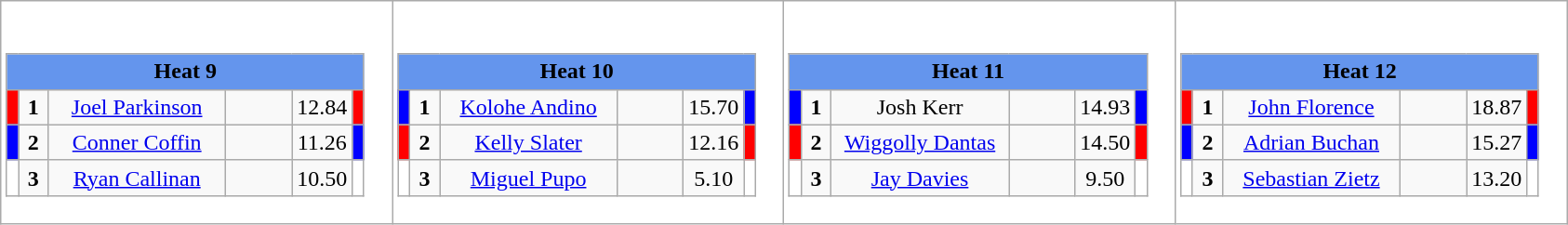<table class="wikitable" style="background:#fff;">
<tr>
<td><div><br><table class="wikitable">
<tr>
<td colspan="6"  style="text-align:center; background:#6495ed;"><strong>Heat 9</strong></td>
</tr>
<tr>
<td style="width:01px; background: #f00;"></td>
<td style="width:14px; text-align:center;"><strong>1</strong></td>
<td style="width:120px; text-align:center;"><a href='#'>Joel Parkinson</a></td>
<td style="width:40px; text-align:center;"></td>
<td style="width:20px; text-align:center;">12.84</td>
<td style="width:01px; background: #f00;"></td>
</tr>
<tr>
<td style="width:01px; background: #00f;"></td>
<td style="width:14px; text-align:center;"><strong>2</strong></td>
<td style="width:120px; text-align:center;"><a href='#'>Conner Coffin</a></td>
<td style="width:40px; text-align:center;"></td>
<td style="width:20px; text-align:center;">11.26</td>
<td style="width:01px; background: #00f;"></td>
</tr>
<tr>
<td style="width:01px; background: #fff;"></td>
<td style="width:14px; text-align:center;"><strong>3</strong></td>
<td style="width:120px; text-align:center;"><a href='#'>Ryan Callinan</a></td>
<td style="width:40px; text-align:center;"></td>
<td style="width:20px; text-align:center;">10.50</td>
<td style="width:01px; background: #fff;"></td>
</tr>
</table>
</div></td>
<td><div><br><table class="wikitable">
<tr>
<td colspan="6"  style="text-align:center; background:#6495ed;"><strong>Heat 10</strong></td>
</tr>
<tr>
<td style="width:01px; background: #00f;"></td>
<td style="width:14px; text-align:center;"><strong>1</strong></td>
<td style="width:120px; text-align:center;"><a href='#'>Kolohe Andino</a></td>
<td style="width:40px; text-align:center;"></td>
<td style="width:20px; text-align:center;">15.70</td>
<td style="width:01px; background: #00f;"></td>
</tr>
<tr>
<td style="width:01px; background: #f00;"></td>
<td style="width:14px; text-align:center;"><strong>2</strong></td>
<td style="width:120px; text-align:center;"><a href='#'>Kelly Slater</a></td>
<td style="width:40px; text-align:center;"></td>
<td style="width:20px; text-align:center;">12.16</td>
<td style="width:01px; background: #f00;"></td>
</tr>
<tr>
<td style="width:01px; background: #fff;"></td>
<td style="width:14px; text-align:center;"><strong>3</strong></td>
<td style="width:120px; text-align:center;"><a href='#'>Miguel Pupo</a></td>
<td style="width:40px; text-align:center;"></td>
<td style="width:20px; text-align:center;">5.10</td>
<td style="width:01px; background: #fff;"></td>
</tr>
</table>
</div></td>
<td><div><br><table class="wikitable">
<tr>
<td colspan="6"  style="text-align:center; background:#6495ed;"><strong>Heat 11</strong></td>
</tr>
<tr>
<td style="width:01px; background: #00f;"></td>
<td style="width:14px; text-align:center;"><strong>1</strong></td>
<td style="width:120px; text-align:center;">Josh Kerr</td>
<td style="width:40px; text-align:center;"></td>
<td style="width:20px; text-align:center;">14.93</td>
<td style="width:01px; background: #00f;"></td>
</tr>
<tr>
<td style="width:01px; background: #f00;"></td>
<td style="width:14px; text-align:center;"><strong>2</strong></td>
<td style="width:120px; text-align:center;"><a href='#'>Wiggolly Dantas</a></td>
<td style="width:40px; text-align:center;"></td>
<td style="width:20px; text-align:center;">14.50</td>
<td style="width:01px; background: #f00;"></td>
</tr>
<tr>
<td style="width:01px; background: #fff;"></td>
<td style="width:14px; text-align:center;"><strong>3</strong></td>
<td style="width:120px; text-align:center;"><a href='#'>Jay Davies</a></td>
<td style="width:40px; text-align:center;"></td>
<td style="width:20px; text-align:center;">9.50</td>
<td style="width:01px; background: #fff;"></td>
</tr>
</table>
</div></td>
<td><div><br><table class="wikitable">
<tr>
<td colspan="6"  style="text-align:center; background:#6495ed;"><strong>Heat 12</strong></td>
</tr>
<tr>
<td style="width:01px; background: #f00;"></td>
<td style="width:14px; text-align:center;"><strong>1</strong></td>
<td style="width:120px; text-align:center;"><a href='#'>John Florence</a></td>
<td style="width:40px; text-align:center;"></td>
<td style="width:20px; text-align:center;">18.87</td>
<td style="width:01px; background: #f00;"></td>
</tr>
<tr>
<td style="width:01px; background: #00f;"></td>
<td style="width:14px; text-align:center;"><strong>2</strong></td>
<td style="width:120px; text-align:center;"><a href='#'>Adrian Buchan</a></td>
<td style="width:40px; text-align:center;"></td>
<td style="width:20px; text-align:center;">15.27</td>
<td style="width:01px; background: #00f;"></td>
</tr>
<tr>
<td style="width:01px; background: #fff;"></td>
<td style="width:14px; text-align:center;"><strong>3</strong></td>
<td style="width:120px; text-align:center;"><a href='#'>Sebastian Zietz</a></td>
<td style="width:40px; text-align:center;"></td>
<td style="width:20px; text-align:center;">13.20</td>
<td style="width:01px; background: #fff;"></td>
</tr>
</table>
</div></td>
</tr>
</table>
